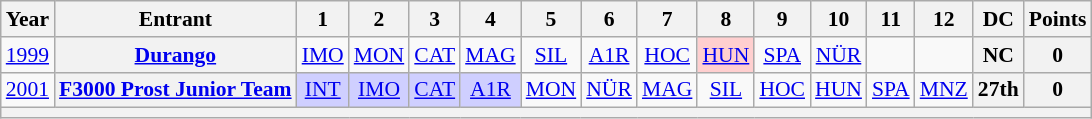<table class="wikitable" style="text-align:center; font-size:90%">
<tr>
<th>Year</th>
<th>Entrant</th>
<th>1</th>
<th>2</th>
<th>3</th>
<th>4</th>
<th>5</th>
<th>6</th>
<th>7</th>
<th>8</th>
<th>9</th>
<th>10</th>
<th>11</th>
<th>12</th>
<th>DC</th>
<th>Points</th>
</tr>
<tr>
<td><a href='#'>1999</a></td>
<th><a href='#'>Durango</a></th>
<td><a href='#'>IMO</a></td>
<td><a href='#'>MON</a></td>
<td><a href='#'>CAT</a></td>
<td><a href='#'>MAG</a></td>
<td><a href='#'>SIL</a></td>
<td><a href='#'>A1R</a></td>
<td><a href='#'>HOC</a></td>
<td bgcolor="#FFCFCF"><a href='#'>HUN</a><br></td>
<td><a href='#'>SPA</a></td>
<td><a href='#'>NÜR</a></td>
<td></td>
<td></td>
<th>NC</th>
<th>0</th>
</tr>
<tr>
<td><a href='#'>2001</a></td>
<th><a href='#'>F3000 Prost Junior Team</a></th>
<td bgcolor="#CFCFFF"><a href='#'>INT</a><br></td>
<td bgcolor="#CFCFFF"><a href='#'>IMO</a><br></td>
<td bgcolor="#CFCFFF"><a href='#'>CAT</a><br></td>
<td bgcolor="#CFCFFF"><a href='#'>A1R</a><br></td>
<td><a href='#'>MON</a></td>
<td><a href='#'>NÜR</a></td>
<td><a href='#'>MAG</a></td>
<td><a href='#'>SIL</a></td>
<td><a href='#'>HOC</a></td>
<td><a href='#'>HUN</a></td>
<td><a href='#'>SPA</a></td>
<td><a href='#'>MNZ</a></td>
<th>27th</th>
<th>0</th>
</tr>
<tr>
<th colspan="16"></th>
</tr>
</table>
